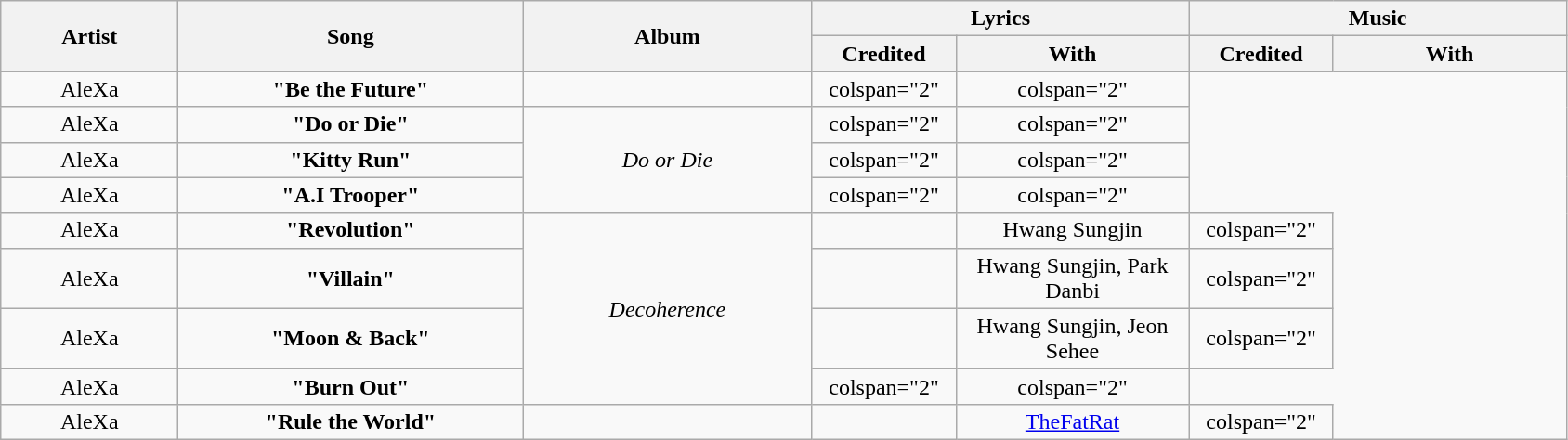<table class="wikitable" style="text-align:center;">
<tr>
<th rowspan="2" style="width:7.5em;">Artist</th>
<th rowspan="2" style="width:15em;">Song</th>
<th rowspan="2" style="width:12.5em;">Album</th>
<th colspan="2" style="width:16em;">Lyrics</th>
<th colspan="2" style="width:16em;">Music</th>
</tr>
<tr>
<th style="width:6em;">Credited</th>
<th style="width:10em;">With</th>
<th style="width:6em;">Credited</th>
<th style="width:10em;">With</th>
</tr>
<tr>
<td>AleXa </td>
<td><strong>"Be the Future"</strong></td>
<td></td>
<td>colspan="2" </td>
<td>colspan="2" </td>
</tr>
<tr>
<td>AleXa</td>
<td><strong>"Do or Die"</strong></td>
<td rowspan="3"><em>Do or Die</em></td>
<td>colspan="2" </td>
<td>colspan="2" </td>
</tr>
<tr>
<td>AleXa</td>
<td><strong>"Kitty Run"</strong></td>
<td>colspan="2" </td>
<td>colspan="2" </td>
</tr>
<tr>
<td>AleXa</td>
<td><strong>"A.I Trooper"</strong></td>
<td>colspan="2" </td>
<td>colspan="2" </td>
</tr>
<tr>
<td>AleXa</td>
<td><strong>"Revolution"</strong></td>
<td rowspan="4"><em>Decoherence</em></td>
<td></td>
<td>Hwang Sungjin</td>
<td>colspan="2" </td>
</tr>
<tr>
<td>AleXa</td>
<td><strong>"Villain"</strong></td>
<td></td>
<td>Hwang Sungjin, Park Danbi</td>
<td>colspan="2" </td>
</tr>
<tr>
<td>AleXa</td>
<td><strong>"Moon & Back"</strong></td>
<td></td>
<td>Hwang Sungjin, Jeon Sehee</td>
<td>colspan="2" </td>
</tr>
<tr>
<td>AleXa</td>
<td><strong>"Burn Out"</strong></td>
<td>colspan="2" </td>
<td>colspan="2" </td>
</tr>
<tr>
<td>AleXa</td>
<td><strong>"Rule the World"</strong></td>
<td></td>
<td></td>
<td><a href='#'>TheFatRat</a></td>
<td>colspan="2" </td>
</tr>
</table>
